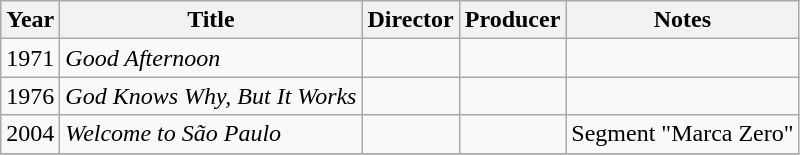<table class="wikitable">
<tr>
<th>Year</th>
<th>Title</th>
<th>Director</th>
<th>Producer</th>
<th>Notes</th>
</tr>
<tr>
<td>1971</td>
<td><em>Good Afternoon</em></td>
<td></td>
<td></td>
<td></td>
</tr>
<tr>
<td>1976</td>
<td><em>God Knows Why, But It Works</em></td>
<td></td>
<td></td>
<td></td>
</tr>
<tr>
<td>2004</td>
<td><em>Welcome to São Paulo</em></td>
<td></td>
<td></td>
<td>Segment "Marca Zero"</td>
</tr>
<tr>
</tr>
</table>
